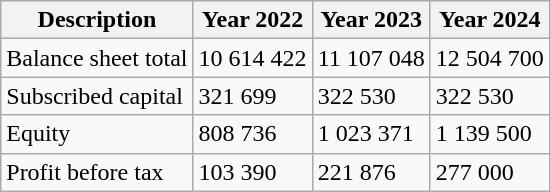<table class="wikitable">
<tr>
<th>Description</th>
<th>Year 2022</th>
<th>Year 2023</th>
<th>Year 2024</th>
</tr>
<tr>
<td>Balance sheet total</td>
<td>10 614 422</td>
<td>11 107 048</td>
<td>12 504 700</td>
</tr>
<tr>
<td>Subscribed capital</td>
<td>321 699</td>
<td>322 530</td>
<td>322 530</td>
</tr>
<tr>
<td>Equity</td>
<td>808 736</td>
<td>1 023 371</td>
<td>1 139 500</td>
</tr>
<tr>
<td>Profit before tax</td>
<td>103 390</td>
<td>221 876</td>
<td>277 000</td>
</tr>
</table>
